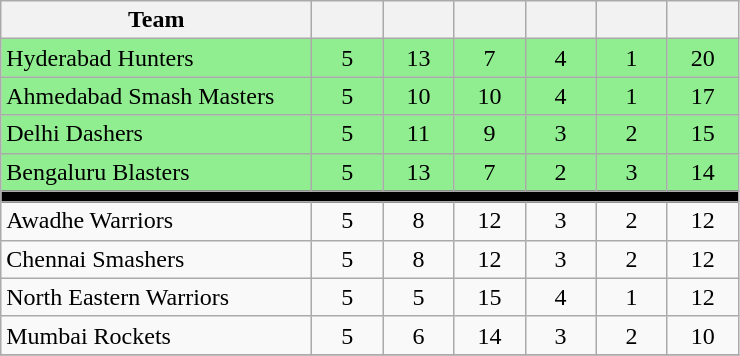<table class="wikitable" style="text-align: center;">
<tr>
<th style="width: 200px;">Team</th>
<th style="width: 40px;"></th>
<th style="width: 40px;"></th>
<th style="width: 40px;"></th>
<th style="width: 40px;"></th>
<th style="width: 40px;"></th>
<th style="width: 40px;"></th>
</tr>
<tr style="background: lightgreen;">
<td style="text-align: left;">Hyderabad Hunters</td>
<td>5</td>
<td>13</td>
<td>7</td>
<td>4</td>
<td>1</td>
<td>20</td>
</tr>
<tr style="background: lightgreen;">
<td style="text-align: left;">Ahmedabad Smash Masters</td>
<td>5</td>
<td>10</td>
<td>10</td>
<td>4</td>
<td>1</td>
<td>17</td>
</tr>
<tr style="background: lightgreen;">
<td style="text-align: left;">Delhi Dashers</td>
<td>5</td>
<td>11</td>
<td>9</td>
<td>3</td>
<td>2</td>
<td>15</td>
</tr>
<tr style="background: lightgreen;">
<td style="text-align: left;">Bengaluru Blasters</td>
<td>5</td>
<td>13</td>
<td>7</td>
<td>2</td>
<td>3</td>
<td>14</td>
</tr>
<tr>
<td colspan="7" style="background:black;"></td>
</tr>
<tr>
<td style="text-align: left;">Awadhe Warriors</td>
<td>5</td>
<td>8</td>
<td>12</td>
<td>3</td>
<td>2</td>
<td>12</td>
</tr>
<tr>
<td style="text-align: left;">Chennai Smashers</td>
<td>5</td>
<td>8</td>
<td>12</td>
<td>3</td>
<td>2</td>
<td>12</td>
</tr>
<tr>
<td style="text-align: left;">North Eastern Warriors</td>
<td>5</td>
<td>5</td>
<td>15</td>
<td>4</td>
<td>1</td>
<td>12</td>
</tr>
<tr>
<td style="text-align: left;">Mumbai Rockets</td>
<td>5</td>
<td>6</td>
<td>14</td>
<td>3</td>
<td>2</td>
<td>10</td>
</tr>
<tr>
</tr>
</table>
